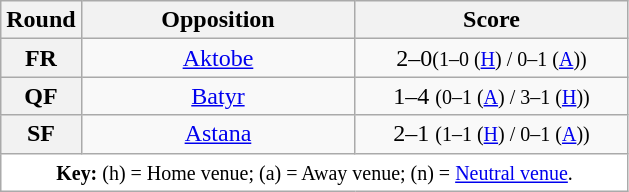<table class="wikitable plainrowheaders" style="text-align:center;margin:0">
<tr>
<th scope="col" style="width:35px">Round</th>
<th scope="col" style="width:175px">Opposition</th>
<th scope="col" style="width:175px">Score</th>
</tr>
<tr>
<th scope=row style="text-align:center">FR</th>
<td><a href='#'>Aktobe</a></td>
<td>2–0<small>(1–0 (<a href='#'>H</a>) / 0–1  (<a href='#'>A</a>))</small></td>
</tr>
<tr>
<th scope=row style="text-align:center">QF</th>
<td><a href='#'>Batyr</a></td>
<td>1–4 <small>(0–1 (<a href='#'>A</a>) / 3–1  (<a href='#'>H</a>))</small></td>
</tr>
<tr>
<th scope=row style="text-align:center">SF</th>
<td><a href='#'>Astana</a></td>
<td>2–1 <small>(1–1 (<a href='#'>H</a>) / 0–1  (<a href='#'>A</a>))</small></td>
</tr>
<tr>
<td colspan="3" style="background-color:white"><small><strong>Key:</strong> (h) = Home venue; (a) = Away venue; (n) = <a href='#'>Neutral venue</a>.</small></td>
</tr>
</table>
